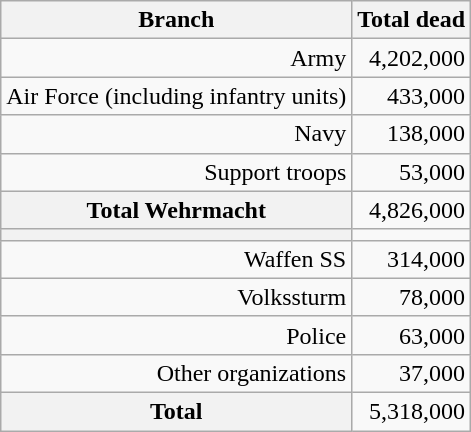<table class="wikitable"  style="text-align: right;">
<tr>
<th>Branch</th>
<th>Total dead</th>
</tr>
<tr>
<td>Army</td>
<td>4,202,000</td>
</tr>
<tr>
<td>Air Force (including infantry units)</td>
<td>433,000</td>
</tr>
<tr>
<td>Navy</td>
<td>138,000</td>
</tr>
<tr>
<td>Support troops</td>
<td>53,000</td>
</tr>
<tr>
<th>Total Wehrmacht</th>
<td>4,826,000</td>
</tr>
<tr>
<th></th>
<td></td>
</tr>
<tr>
<td>Waffen SS</td>
<td>314,000</td>
</tr>
<tr>
<td>Volkssturm</td>
<td>78,000</td>
</tr>
<tr>
<td>Police</td>
<td>63,000</td>
</tr>
<tr>
<td>Other organizations</td>
<td>37,000</td>
</tr>
<tr>
<th>Total</th>
<td>5,318,000</td>
</tr>
</table>
